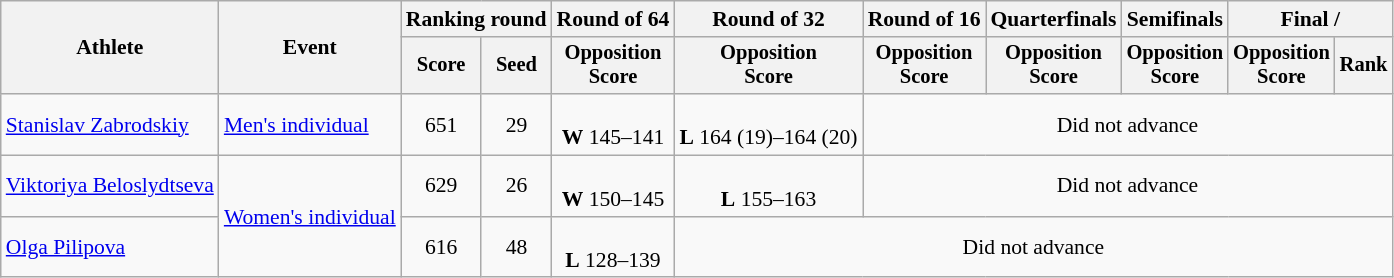<table class="wikitable" style="font-size:90%">
<tr>
<th rowspan="2">Athlete</th>
<th rowspan="2">Event</th>
<th colspan="2">Ranking round</th>
<th>Round of 64</th>
<th>Round of 32</th>
<th>Round of 16</th>
<th>Quarterfinals</th>
<th>Semifinals</th>
<th colspan="2">Final / </th>
</tr>
<tr style="font-size:95%">
<th>Score</th>
<th>Seed</th>
<th>Opposition<br>Score</th>
<th>Opposition<br>Score</th>
<th>Opposition<br>Score</th>
<th>Opposition<br>Score</th>
<th>Opposition<br>Score</th>
<th>Opposition<br>Score</th>
<th>Rank</th>
</tr>
<tr align=center>
<td align=left><a href='#'>Stanislav Zabrodskiy</a></td>
<td align=left><a href='#'>Men's individual</a></td>
<td>651</td>
<td>29</td>
<td><br><strong>W</strong> 145–141</td>
<td><br><strong>L</strong> 164 (19)–164 (20)</td>
<td colspan=5>Did not advance</td>
</tr>
<tr align=center>
<td align=left><a href='#'>Viktoriya Beloslydtseva</a></td>
<td align=left rowspan=2><a href='#'>Women's individual</a></td>
<td>629</td>
<td>26</td>
<td><br><strong>W</strong> 150–145</td>
<td><br><strong>L</strong> 155–163</td>
<td colspan=5>Did not advance</td>
</tr>
<tr align=center>
<td align=left><a href='#'>Olga Pilipova</a></td>
<td>616</td>
<td>48</td>
<td><br><strong>L</strong> 128–139</td>
<td colspan=6>Did not advance</td>
</tr>
</table>
